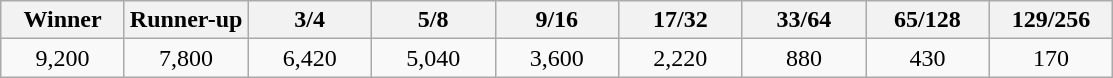<table class="wikitable" style="text-align:center">
<tr>
<th width="75">Winner</th>
<th width="75">Runner-up</th>
<th width="75">3/4</th>
<th width="75">5/8</th>
<th width="75">9/16</th>
<th width="75">17/32</th>
<th width="75">33/64</th>
<th width="75">65/128</th>
<th width="75">129/256</th>
</tr>
<tr>
<td>9,200</td>
<td>7,800</td>
<td>6,420</td>
<td>5,040</td>
<td>3,600</td>
<td>2,220</td>
<td>880</td>
<td>430</td>
<td>170</td>
</tr>
</table>
